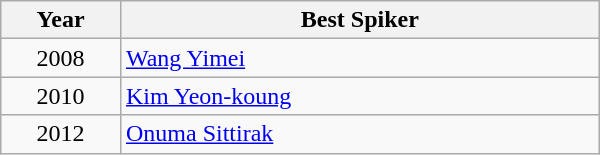<table class="wikitable" style="width: 400px;">
<tr>
<th style="width: 20%;">Year</th>
<th style="width: 80%;">Best Spiker</th>
</tr>
<tr>
<td align=center>2008</td>
<td> <a href='#'>Wang Yimei</a></td>
</tr>
<tr>
<td align=center>2010</td>
<td> <a href='#'>Kim Yeon-koung</a></td>
</tr>
<tr>
<td align=center>2012</td>
<td> <a href='#'>Onuma Sittirak</a></td>
</tr>
</table>
